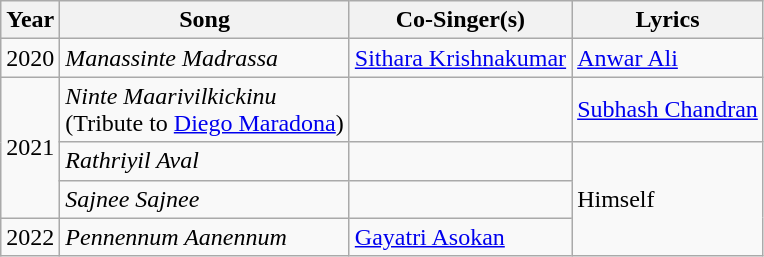<table class="wikitable">
<tr>
<th>Year</th>
<th>Song</th>
<th>Co-Singer(s)</th>
<th>Lyrics</th>
</tr>
<tr>
<td>2020</td>
<td><em>Manassinte Madrassa</em></td>
<td><a href='#'>Sithara Krishnakumar</a></td>
<td><a href='#'>Anwar Ali</a></td>
</tr>
<tr>
<td rowspan="3">2021</td>
<td><em>Ninte Maarivilkickinu</em><br>(Tribute to <a href='#'>Diego Maradona</a>)</td>
<td></td>
<td><a href='#'>Subhash Chandran</a></td>
</tr>
<tr>
<td><em>Rathriyil Aval</em></td>
<td></td>
<td rowspan="3">Himself</td>
</tr>
<tr>
<td><em>Sajnee Sajnee</em></td>
</tr>
<tr>
<td>2022</td>
<td><em>Pennennum Aanennum</em></td>
<td><a href='#'>Gayatri Asokan</a></td>
</tr>
</table>
